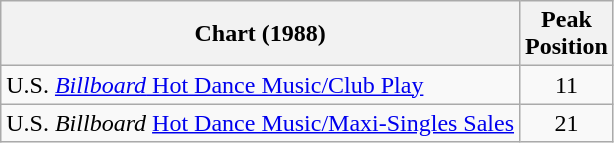<table class="wikitable">
<tr>
<th>Chart (1988)</th>
<th>Peak<br>Position</th>
</tr>
<tr>
<td>U.S. <a href='#'><em>Billboard</em> Hot Dance Music/Club Play</a></td>
<td align="center">11</td>
</tr>
<tr>
<td>U.S. <em>Billboard</em> <a href='#'>Hot Dance Music/Maxi-Singles Sales</a></td>
<td align="center">21</td>
</tr>
</table>
